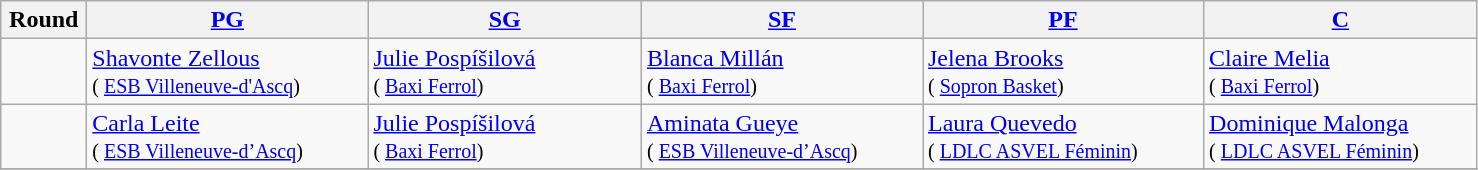<table class="wikitable sortable" style="text-align: center;">
<tr>
<th style="width:50px;">Round</th>
<th style="width:180px;"><a href='#'>PG</a></th>
<th style="width:175px;"><a href='#'>SG</a></th>
<th style="width:180px;"><a href='#'>SF</a></th>
<th style="width:180px;"><a href='#'>PF</a></th>
<th style="width:175px;"><a href='#'>C</a></th>
</tr>
<tr>
<td></td>
<td style="text-align:left;"> <a href='#'>Shavonte Zellous</a><br><small>( <a href='#'>ESB Villeneuve-d'Ascq</a>)</small></td>
<td style="text-align:left;"> <a href='#'>Julie Pospíšilová</a><br><small>( <a href='#'>Baxi Ferrol</a>)</small></td>
<td style="text-align:left;"> <a href='#'>Blanca Millán</a><br><small>( <a href='#'>Baxi Ferrol</a>)</small></td>
<td style="text-align:left;"> <a href='#'>Jelena Brooks</a><br><small>( <a href='#'>Sopron Basket</a>)</small></td>
<td style="text-align:left;"> <a href='#'>Claire Melia</a><br><small>( <a href='#'>Baxi Ferrol</a>)</small></td>
</tr>
<tr>
<td></td>
<td style="text-align:left;"> <a href='#'>Carla Leite</a><br><small>( <a href='#'>ESB Villeneuve-d’Ascq</a>)</small></td>
<td style="text-align:left;"> <a href='#'>Julie Pospíšilová</a><br><small>( <a href='#'>Baxi Ferrol</a>)</small></td>
<td style="text-align:left;"> <a href='#'>Aminata Gueye</a><br><small>( <a href='#'>ESB Villeneuve-d’Ascq</a>)</small></td>
<td style="text-align:left;"> <a href='#'>Laura Quevedo</a><br><small>( <a href='#'>LDLC ASVEL Féminin</a>)</small></td>
<td style="text-align:left;"> <a href='#'>Dominique Malonga</a><br><small>( <a href='#'>LDLC ASVEL Féminin</a>)</small></td>
</tr>
<tr>
</tr>
</table>
